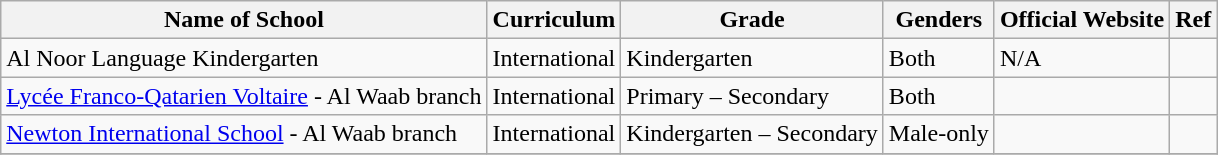<table class="wikitable">
<tr>
<th>Name of School</th>
<th>Curriculum</th>
<th>Grade</th>
<th>Genders</th>
<th>Official Website</th>
<th>Ref</th>
</tr>
<tr>
<td>Al Noor Language Kindergarten</td>
<td>International</td>
<td>Kindergarten</td>
<td>Both</td>
<td>N/A</td>
<td></td>
</tr>
<tr>
<td><a href='#'>Lycée Franco-Qatarien Voltaire</a> - Al Waab branch</td>
<td>International</td>
<td>Primary – Secondary</td>
<td>Both</td>
<td></td>
<td></td>
</tr>
<tr>
<td><a href='#'>Newton International School</a> - Al Waab branch</td>
<td>International</td>
<td>Kindergarten – Secondary</td>
<td>Male-only</td>
<td></td>
<td></td>
</tr>
<tr>
</tr>
</table>
